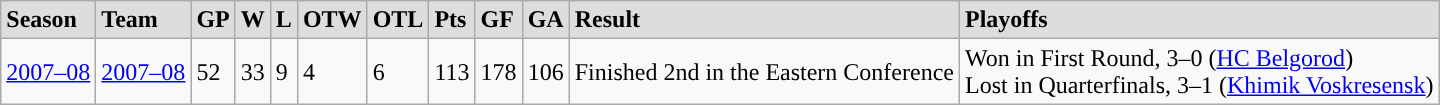<table class="wikitable">
<tr style="font-weight:bold; background-color:#dddddd;" |>
<td><strong>Season</strong></td>
<td><strong>Team</strong></td>
<td><strong>GP</strong></td>
<td><strong>W</strong></td>
<td><strong>L</strong></td>
<td><strong>OTW</strong></td>
<td><strong>OTL</strong></td>
<td><strong>Pts</strong></td>
<td><strong>GF</strong></td>
<td><strong>GA</strong></td>
<td><strong>Result</strong></td>
<td><strong>Playoffs</strong></td>
</tr>
<tr>
<td><a href='#'>2007–08</a></td>
<td><a href='#'>2007–08</a></td>
<td>52</td>
<td>33</td>
<td>9</td>
<td>4</td>
<td>6</td>
<td>113</td>
<td>178</td>
<td>106</td>
<td>Finished 2nd in the Eastern Conference</td>
<td>Won in First Round, 3–0 (<a href='#'>HC Belgorod</a>)<br>Lost in Quarterfinals, 3–1 (<a href='#'>Khimik Voskresensk</a>)</td>
</tr>
</table>
